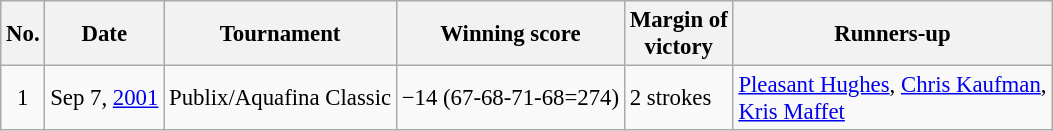<table class="wikitable" style="font-size:95%;">
<tr>
<th>No.</th>
<th>Date</th>
<th>Tournament</th>
<th>Winning score</th>
<th>Margin of<br>victory</th>
<th>Runners-up</th>
</tr>
<tr>
<td align=center>1</td>
<td align=right>Sep 7, <a href='#'>2001</a></td>
<td>Publix/Aquafina Classic</td>
<td>−14 (67-68-71-68=274)</td>
<td>2 strokes</td>
<td> <a href='#'>Pleasant Hughes</a>,  <a href='#'>Chris Kaufman</a>,<br> <a href='#'>Kris Maffet</a></td>
</tr>
</table>
